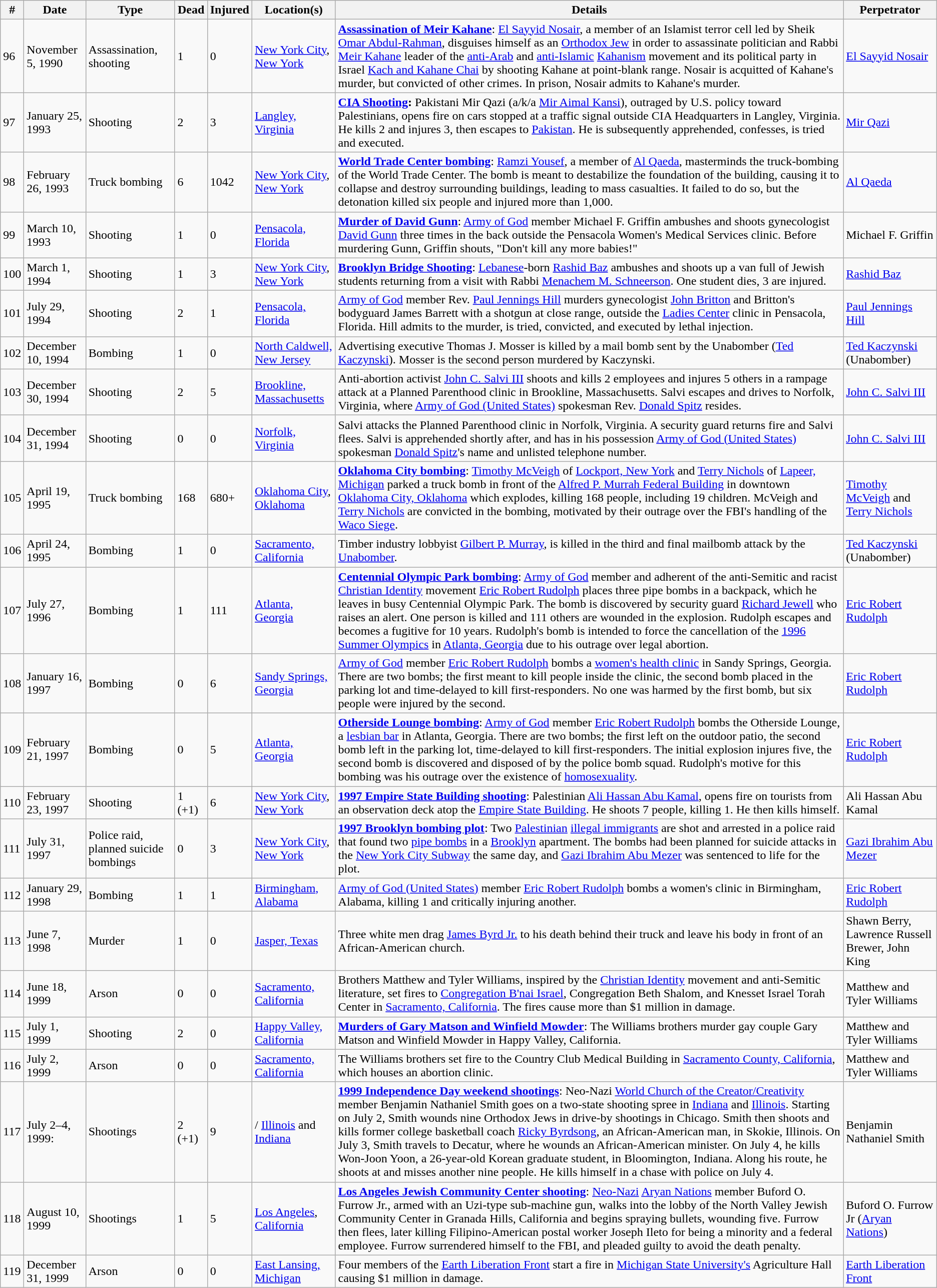<table class="wikitable sortable">
<tr>
<th>#</th>
<th>Date</th>
<th>Type</th>
<th data-sort-type="number">Dead</th>
<th data-sort-type="number">Injured</th>
<th>Location(s)</th>
<th class="unsortable">Details</th>
<th>Perpetrator</th>
</tr>
<tr>
<td>96</td>
<td>November 5, 1990</td>
<td>Assassination, shooting</td>
<td>1</td>
<td>0</td>
<td> <a href='#'>New York City</a>, <a href='#'>New York</a></td>
<td><strong><a href='#'>Assassination of Meir Kahane</a></strong>: <a href='#'>El Sayyid Nosair</a>, a member of an Islamist terror cell led by Sheik <a href='#'>Omar Abdul-Rahman</a>, disguises himself as an <a href='#'>Orthodox Jew</a> in order to assassinate politician and Rabbi <a href='#'>Meir Kahane</a> leader of the <a href='#'>anti-Arab</a> and <a href='#'>anti-Islamic</a> <a href='#'>Kahanism</a> movement and its political party in Israel <a href='#'>Kach and Kahane Chai</a> by shooting Kahane at point-blank range. Nosair is acquitted of Kahane's murder, but convicted of other crimes. In prison, Nosair admits to Kahane's murder.</td>
<td><a href='#'>El Sayyid Nosair</a></td>
</tr>
<tr>
<td>97</td>
<td>January 25, 1993</td>
<td>Shooting</td>
<td>2</td>
<td>3</td>
<td> <a href='#'>Langley, Virginia</a></td>
<td><strong><a href='#'>CIA Shooting</a>:</strong> Pakistani Mir Qazi (a/k/a <a href='#'>Mir Aimal Kansi</a>), outraged by U.S. policy toward Palestinians, opens fire on cars stopped at a traffic signal outside CIA Headquarters in Langley, Virginia. He kills 2 and injures 3, then escapes to <a href='#'>Pakistan</a>. He is subsequently apprehended, confesses, is tried and executed.</td>
<td><a href='#'>Mir Qazi</a></td>
</tr>
<tr>
<td>98</td>
<td>February 26, 1993</td>
<td>Truck bombing</td>
<td>6</td>
<td>1042</td>
<td> <a href='#'>New York City</a>, <a href='#'>New York</a></td>
<td><strong><a href='#'>World Trade Center bombing</a></strong>: <a href='#'>Ramzi Yousef</a>, a member of <a href='#'>Al Qaeda</a>, masterminds the truck-bombing of the World Trade Center. The bomb is meant to destabilize the foundation of the building, causing it to collapse and destroy surrounding buildings, leading to mass casualties. It failed to do so, but the detonation killed six people and injured more than 1,000.</td>
<td><a href='#'>Al Qaeda</a></td>
</tr>
<tr>
<td>99</td>
<td>March 10, 1993</td>
<td>Shooting</td>
<td>1</td>
<td>0</td>
<td> <a href='#'>Pensacola, Florida</a></td>
<td><strong><a href='#'>Murder of David Gunn</a></strong>: <a href='#'>Army of God</a> member Michael F. Griffin ambushes and shoots gynecologist <a href='#'>David Gunn</a> three times in the back outside the Pensacola Women's Medical Services clinic. Before murdering Gunn, Griffin shouts, "Don't kill any more babies!"</td>
<td>Michael F. Griffin</td>
</tr>
<tr>
<td>100</td>
<td>March 1, 1994</td>
<td>Shooting</td>
<td>1</td>
<td>3</td>
<td> <a href='#'>New York City</a>, <a href='#'>New York</a></td>
<td><strong><a href='#'>Brooklyn Bridge Shooting</a></strong>: <a href='#'>Lebanese</a>-born <a href='#'>Rashid Baz</a> ambushes and shoots up a van full of Jewish students returning from a visit with Rabbi <a href='#'>Menachem M. Schneerson</a>. One student dies, 3 are injured.</td>
<td><a href='#'>Rashid Baz</a></td>
</tr>
<tr>
<td>101</td>
<td>July 29, 1994</td>
<td>Shooting</td>
<td>2</td>
<td>1</td>
<td> <a href='#'>Pensacola, Florida</a></td>
<td><a href='#'>Army of God</a> member Rev. <a href='#'>Paul Jennings Hill</a> murders gynecologist <a href='#'>John Britton</a> and Britton's bodyguard James Barrett with a shotgun at close range, outside the <a href='#'>Ladies Center</a> clinic in Pensacola, Florida. Hill admits to the murder, is tried, convicted, and executed by lethal injection.</td>
<td><a href='#'>Paul Jennings Hill</a></td>
</tr>
<tr>
<td>102</td>
<td>December 10, 1994</td>
<td>Bombing</td>
<td>1</td>
<td>0</td>
<td> <a href='#'>North Caldwell, New Jersey</a></td>
<td>Advertising executive Thomas J. Mosser is killed by a mail bomb sent by the Unabomber (<a href='#'>Ted Kaczynski</a>). Mosser is the second person murdered by Kaczynski.</td>
<td><a href='#'>Ted Kaczynski</a> (Unabomber)</td>
</tr>
<tr>
<td>103</td>
<td>December 30, 1994</td>
<td>Shooting</td>
<td>2</td>
<td>5</td>
<td> <a href='#'>Brookline, Massachusetts</a></td>
<td>Anti-abortion activist <a href='#'>John C. Salvi III</a> shoots and kills 2 employees and injures 5 others in a rampage attack at a Planned Parenthood clinic in Brookline, Massachusetts. Salvi escapes and drives to Norfolk, Virginia, where <a href='#'>Army of God (United States)</a> spokesman Rev. <a href='#'>Donald Spitz</a> resides.</td>
<td><a href='#'>John C. Salvi III</a></td>
</tr>
<tr>
<td>104</td>
<td>December 31, 1994</td>
<td>Shooting</td>
<td>0</td>
<td>0</td>
<td> <a href='#'>Norfolk, Virginia</a></td>
<td>Salvi attacks the Planned Parenthood clinic in Norfolk, Virginia. A security guard returns fire and Salvi flees. Salvi is apprehended shortly after, and has in his possession <a href='#'>Army of God (United States)</a> spokesman <a href='#'>Donald Spitz</a>'s name and unlisted telephone number.</td>
<td><a href='#'>John C. Salvi III</a></td>
</tr>
<tr>
<td>105</td>
<td>April 19, 1995</td>
<td>Truck bombing</td>
<td>168</td>
<td>680+</td>
<td> <a href='#'>Oklahoma City</a>, <a href='#'>Oklahoma</a></td>
<td><strong><a href='#'>Oklahoma City bombing</a></strong>: <a href='#'>Timothy McVeigh</a> of <a href='#'>Lockport, New York</a> and <a href='#'>Terry Nichols</a> of <a href='#'>Lapeer, Michigan</a> parked a truck bomb in front of the <a href='#'>Alfred P. Murrah Federal Building</a> in downtown <a href='#'>Oklahoma City, Oklahoma</a> which explodes, killing 168 people, including 19 children. McVeigh and <a href='#'>Terry Nichols</a> are convicted in the bombing, motivated by their outrage over the FBI's handling of the <a href='#'>Waco Siege</a>.</td>
<td><a href='#'>Timothy McVeigh</a> and <a href='#'>Terry Nichols</a></td>
</tr>
<tr>
<td>106</td>
<td>April 24, 1995</td>
<td>Bombing</td>
<td>1</td>
<td>0</td>
<td> <a href='#'>Sacramento, California</a></td>
<td>Timber industry lobbyist <a href='#'>Gilbert P. Murray</a>, is killed in the third and final mailbomb attack by the <a href='#'>Unabomber</a>.</td>
<td><a href='#'>Ted Kaczynski</a> (Unabomber)</td>
</tr>
<tr>
<td>107</td>
<td>July 27, 1996</td>
<td>Bombing</td>
<td>1</td>
<td>111</td>
<td> <a href='#'>Atlanta, Georgia</a></td>
<td><strong><a href='#'>Centennial Olympic Park bombing</a></strong>: <a href='#'>Army of God</a> member and adherent of the anti-Semitic and racist <a href='#'>Christian Identity</a> movement <a href='#'>Eric Robert Rudolph</a> places three pipe bombs in a backpack, which he leaves in busy Centennial Olympic Park. The bomb is discovered by security guard <a href='#'>Richard Jewell</a> who raises an alert. One person is killed and 111 others are wounded in the explosion. Rudolph escapes and becomes a fugitive for 10 years. Rudolph's bomb is intended to force the cancellation of the <a href='#'>1996 Summer Olympics</a> in <a href='#'>Atlanta, Georgia</a> due to his outrage over legal abortion.</td>
<td><a href='#'>Eric Robert Rudolph</a></td>
</tr>
<tr>
<td>108</td>
<td>January 16, 1997</td>
<td>Bombing</td>
<td>0</td>
<td>6</td>
<td> <a href='#'>Sandy Springs, Georgia</a></td>
<td><a href='#'>Army of God</a> member <a href='#'>Eric Robert Rudolph</a> bombs a <a href='#'>women's health clinic</a> in Sandy Springs, Georgia. There are two bombs; the first meant to kill people inside the clinic, the second bomb placed in the parking lot and time-delayed to kill first-responders. No one was harmed by the first bomb, but six people were injured by the second.</td>
<td><a href='#'>Eric Robert Rudolph</a></td>
</tr>
<tr>
<td>109</td>
<td>February 21, 1997</td>
<td>Bombing</td>
<td>0</td>
<td>5</td>
<td> <a href='#'>Atlanta, Georgia</a></td>
<td><strong><a href='#'>Otherside Lounge bombing</a></strong>: <a href='#'>Army of God</a> member <a href='#'>Eric Robert Rudolph</a> bombs the Otherside Lounge, a <a href='#'>lesbian bar</a> in Atlanta, Georgia. There are two bombs; the first left on the outdoor patio, the second bomb left in the parking lot, time-delayed to kill first-responders. The initial explosion injures five, the second bomb is discovered and disposed of by the police bomb squad. Rudolph's motive for this bombing was his outrage over the existence of <a href='#'>homosexuality</a>.</td>
<td><a href='#'>Eric Robert Rudolph</a></td>
</tr>
<tr>
<td>110</td>
<td>February 23, 1997</td>
<td>Shooting</td>
<td>1 (+1)</td>
<td>6</td>
<td> <a href='#'>New York City</a>, <a href='#'>New York</a></td>
<td><strong><a href='#'>1997 Empire State Building shooting</a></strong>: Palestinian <a href='#'>Ali Hassan Abu Kamal</a>, opens fire on tourists from an observation deck atop the <a href='#'>Empire State Building</a>. He shoots 7 people, killing 1. He then kills himself.</td>
<td>Ali Hassan Abu Kamal</td>
</tr>
<tr>
<td>111</td>
<td>July 31, 1997</td>
<td>Police raid, planned suicide bombings</td>
<td>0</td>
<td>3</td>
<td> <a href='#'>New York City</a>, <a href='#'>New York</a></td>
<td><strong><a href='#'>1997 Brooklyn bombing plot</a></strong>: Two <a href='#'>Palestinian</a> <a href='#'>illegal immigrants</a> are shot and arrested in a police raid that found two <a href='#'>pipe bombs</a> in a <a href='#'>Brooklyn</a> apartment. The bombs had been planned for suicide attacks in the <a href='#'>New York City Subway</a> the same day, and <a href='#'>Gazi Ibrahim Abu Mezer</a> was sentenced to life for the plot.</td>
<td><a href='#'>Gazi Ibrahim Abu Mezer</a></td>
</tr>
<tr>
<td>112</td>
<td>January 29, 1998</td>
<td>Bombing</td>
<td>1</td>
<td>1</td>
<td> <a href='#'>Birmingham, Alabama</a></td>
<td><a href='#'>Army of God (United States)</a> member <a href='#'>Eric Robert Rudolph</a> bombs a women's clinic in Birmingham, Alabama, killing 1 and critically injuring another.</td>
<td><a href='#'>Eric Robert Rudolph</a></td>
</tr>
<tr>
<td>113</td>
<td>June 7, 1998</td>
<td>Murder</td>
<td>1</td>
<td>0</td>
<td><a href='#'>Jasper, Texas</a></td>
<td>Three white men drag <a href='#'>James Byrd Jr.</a> to his death behind their truck and leave his body in front of an African-American church.</td>
<td>Shawn Berry, Lawrence Russell Brewer, John King</td>
</tr>
<tr>
<td>114</td>
<td>June 18, 1999</td>
<td>Arson</td>
<td>0</td>
<td>0</td>
<td> <a href='#'>Sacramento, California</a></td>
<td>Brothers Matthew and Tyler Williams, inspired by the <a href='#'>Christian Identity</a> movement and anti-Semitic literature, set fires to <a href='#'>Congregation B'nai Israel</a>, Congregation Beth Shalom, and Knesset Israel Torah Center in <a href='#'>Sacramento, California</a>. The fires cause more than $1 million in damage.</td>
<td>Matthew and Tyler Williams</td>
</tr>
<tr>
<td>115</td>
<td>July 1, 1999</td>
<td>Shooting</td>
<td>2</td>
<td>0</td>
<td> <a href='#'>Happy Valley, California</a></td>
<td><strong><a href='#'>Murders of Gary Matson and Winfield Mowder</a></strong>: The Williams brothers murder gay couple Gary Matson and Winfield Mowder in Happy Valley, California.</td>
<td>Matthew and Tyler Williams</td>
</tr>
<tr>
<td>116</td>
<td>July 2, 1999</td>
<td>Arson</td>
<td>0</td>
<td>0</td>
<td> <a href='#'>Sacramento, California</a></td>
<td>The Williams brothers set fire to the Country Club Medical Building in <a href='#'>Sacramento County, California</a>, which houses an abortion clinic.</td>
<td>Matthew and Tyler Williams</td>
</tr>
<tr>
<td>117</td>
<td>July 2–4, 1999:</td>
<td>Shootings</td>
<td>2 (+1)</td>
<td>9</td>
<td>/ <a href='#'>Illinois</a> and <a href='#'>Indiana</a></td>
<td><strong><a href='#'>1999 Independence Day weekend shootings</a></strong>: Neo-Nazi <a href='#'>World Church of the Creator/Creativity</a> member Benjamin Nathaniel Smith goes on a two-state shooting spree in <a href='#'>Indiana</a> and <a href='#'>Illinois</a>. Starting on July 2, Smith wounds nine Orthodox Jews in drive-by shootings in Chicago. Smith then shoots and kills former college basketball coach <a href='#'>Ricky Byrdsong</a>, an African-American man, in Skokie, Illinois. On July 3, Smith travels to Decatur, where he wounds an African-American minister. On July 4, he kills Won-Joon Yoon, a 26-year-old Korean graduate student, in Bloomington, Indiana. Along his route, he shoots at and misses another nine people. He kills himself in a chase with police on July 4.</td>
<td>Benjamin Nathaniel Smith</td>
</tr>
<tr>
<td>118</td>
<td>August 10, 1999</td>
<td>Shootings</td>
<td>1</td>
<td>5</td>
<td> <a href='#'>Los Angeles</a>, <a href='#'>California</a></td>
<td><strong><a href='#'>Los Angeles Jewish Community Center shooting</a></strong>: <a href='#'>Neo-Nazi</a> <a href='#'>Aryan Nations</a> member Buford O. Furrow Jr., armed with an Uzi-type sub-machine gun, walks into the lobby of the North Valley Jewish Community Center in Granada Hills, California and begins spraying bullets, wounding five. Furrow then flees, later killing Filipino-American postal worker Joseph Ileto for being a minority and a federal employee. Furrow surrendered himself to the FBI, and pleaded guilty to avoid the death penalty.</td>
<td>Buford O. Furrow Jr (<a href='#'>Aryan Nations</a>)</td>
</tr>
<tr>
<td>119</td>
<td>December 31, 1999</td>
<td>Arson</td>
<td>0</td>
<td>0</td>
<td> <a href='#'>East Lansing, Michigan</a></td>
<td>Four members of the <a href='#'>Earth Liberation Front</a> start a fire in <a href='#'>Michigan State University's</a> Agriculture Hall causing $1 million in damage.</td>
<td><a href='#'>Earth Liberation Front</a></td>
</tr>
</table>
